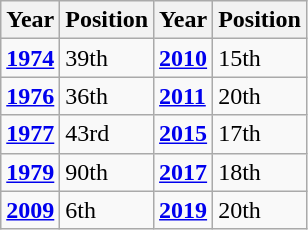<table class="wikitable" style="width: 10em;">
<tr>
<th>Year</th>
<th>Position</th>
<th>Year</th>
<th>Position</th>
</tr>
<tr>
<td><strong><a href='#'>1974</a></strong></td>
<td>39th</td>
<td><strong><a href='#'>2010</a></strong></td>
<td>15th</td>
</tr>
<tr>
<td><strong><a href='#'>1976</a></strong></td>
<td>36th</td>
<td><strong><a href='#'>2011</a></strong></td>
<td>20th</td>
</tr>
<tr>
<td><strong><a href='#'>1977</a></strong></td>
<td>43rd</td>
<td><strong><a href='#'>2015</a></strong></td>
<td>17th</td>
</tr>
<tr>
<td><strong><a href='#'>1979</a></strong></td>
<td>90th</td>
<td><strong><a href='#'>2017</a></strong></td>
<td>18th</td>
</tr>
<tr>
<td><strong><a href='#'>2009</a></strong></td>
<td>6th</td>
<td><strong><a href='#'>2019</a></strong></td>
<td>20th</td>
</tr>
</table>
